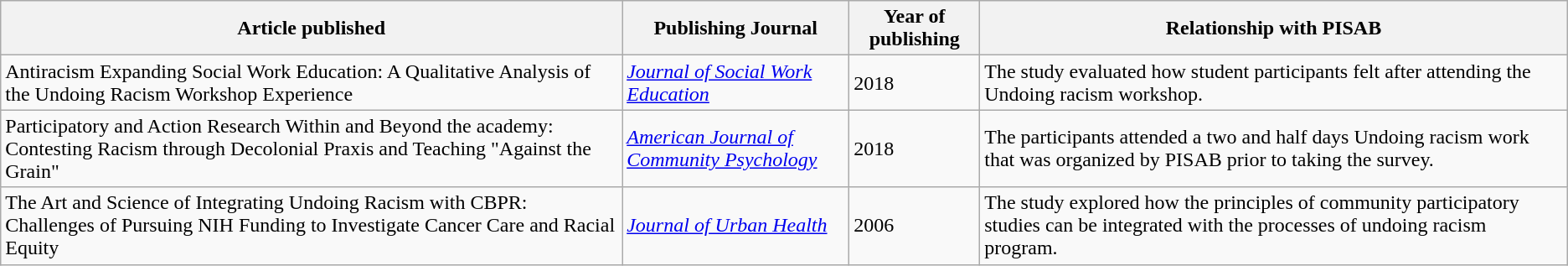<table class="wikitable">
<tr>
<th>Article published</th>
<th>Publishing Journal</th>
<th>Year of publishing</th>
<th>Relationship with PISAB</th>
</tr>
<tr>
<td>Antiracism Expanding Social Work Education: A Qualitative Analysis of the Undoing Racism Workshop Experience</td>
<td><em><a href='#'>Journal of Social Work Education</a></em></td>
<td>2018</td>
<td>The study evaluated how student participants felt after attending the Undoing racism workshop.</td>
</tr>
<tr>
<td>Participatory and Action Research Within and Beyond the academy: Contesting Racism through Decolonial Praxis and Teaching "Against the Grain"</td>
<td><em><a href='#'>American Journal of Community Psychology</a></em></td>
<td>2018</td>
<td>The participants attended a two and half days Undoing racism work that was organized by PISAB prior to taking the survey.</td>
</tr>
<tr>
<td>The Art and Science of Integrating Undoing Racism with CBPR: Challenges of Pursuing NIH Funding to Investigate Cancer Care and Racial Equity</td>
<td><em><a href='#'>Journal of Urban Health</a></em></td>
<td>2006</td>
<td>The study explored how the principles of community participatory studies can be integrated with the processes of undoing racism program.</td>
</tr>
</table>
